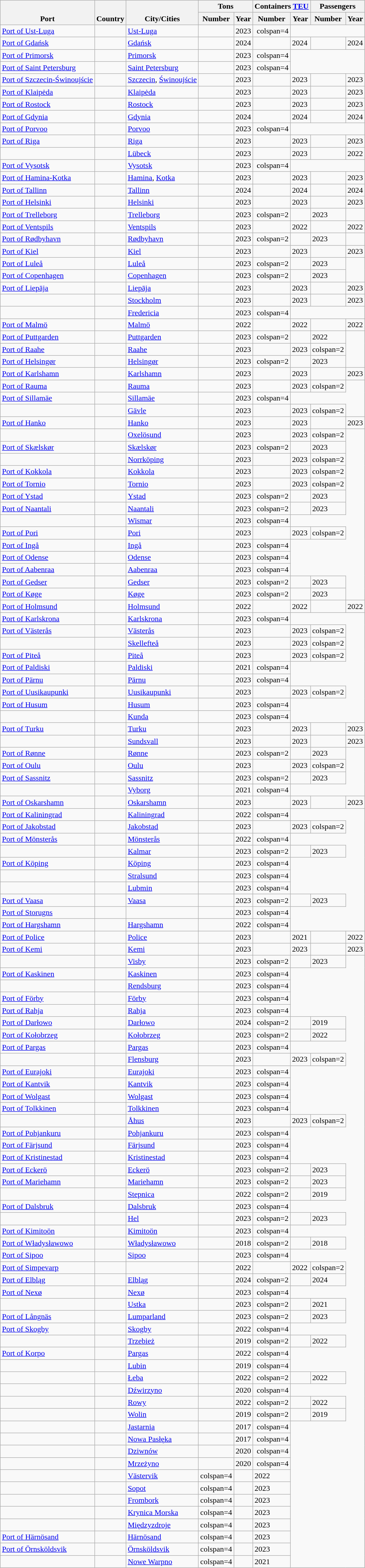<table class="wikitable sortable static-row-numbers" style=text-align:right>
<tr class=static-row-header style="text-align:center;vertical-align:bottom;">
<th rowspan=2 style=max-width:2em>Port</th>
<th rowspan=2 style=max-width:4em>Country</th>
<th rowspan=2 style=max-width:2em>City/Cities</th>
<th colspan=2 style=max-width:2em>Tons</th>
<th colspan=2 style=max-width:8em>Containers <a href='#'>TEU</a></th>
<th colspan=2 style=max-width:6em>Passengers</th>
</tr>
<tr class="static-row-header" style="text-align:center;vertical-align:bottom;">
<th>Number</th>
<th>Year</th>
<th>Number</th>
<th>Year</th>
<th>Number</th>
<th>Year</th>
</tr>
<tr>
<td style=text-align:left><a href='#'>Port of Ust-Luga</a></td>
<td style=text-align:left></td>
<td style=text-align:left><a href='#'>Ust-Luga</a></td>
<td></td>
<td style=text-align:left>2023</td>
<td>colspan=4 </td>
</tr>
<tr>
<td style=text-align:left><a href='#'>Port of Gdańsk</a></td>
<td style=text-align:left></td>
<td style=text-align:left><a href='#'>Gdańsk</a></td>
<td></td>
<td style=text-align:left>2024</td>
<td></td>
<td style=text-align:left>2024</td>
<td></td>
<td style=text-align:left>2024</td>
</tr>
<tr>
<td style=text-align:left><a href='#'>Port of Primorsk</a></td>
<td style=text-align:left></td>
<td style=text-align:left><a href='#'>Primorsk</a></td>
<td></td>
<td style=text-align:left>2023</td>
<td>colspan=4 </td>
</tr>
<tr>
<td style="text-align:left"><a href='#'>Port of Saint Petersburg</a></td>
<td style="text-align:left"></td>
<td style="text-align:left"><a href='#'>Saint Petersburg</a></td>
<td></td>
<td style=text-align:left>2023</td>
<td>colspan=4 </td>
</tr>
<tr>
<td style="text-align:left"><a href='#'>Port of Szczecin-Świnoujście</a></td>
<td style="text-align:left"></td>
<td style="text-align:left"><a href='#'>Szczecin</a>, <a href='#'>Świnoujście</a></td>
<td></td>
<td style=text-align:left>2023</td>
<td></td>
<td style=text-align:left>2023</td>
<td></td>
<td style=text-align:left>2023</td>
</tr>
<tr>
<td style=text-align:left><a href='#'>Port of Klaipėda</a></td>
<td style=text-align:left></td>
<td style=text-align:left><a href='#'>Klaipėda</a></td>
<td></td>
<td style=text-align:left>2023</td>
<td></td>
<td style=text-align:left>2023</td>
<td></td>
<td style=text-align:left>2023</td>
</tr>
<tr>
<td style=text-align:left><a href='#'>Port of Rostock</a></td>
<td style=text-align:left></td>
<td style=text-align:left><a href='#'>Rostock</a></td>
<td></td>
<td style=text-align:left>2023</td>
<td></td>
<td style=text-align:left>2023</td>
<td></td>
<td style=text-align:left>2023</td>
</tr>
<tr>
<td style=text-align:left><a href='#'>Port of Gdynia</a></td>
<td style=text-align:left></td>
<td style=text-align:left><a href='#'>Gdynia</a></td>
<td></td>
<td style=text-align:left>2024</td>
<td></td>
<td style=text-align:left>2024</td>
<td></td>
<td style=text-align:left>2024</td>
</tr>
<tr>
<td style=text-align:left><a href='#'>Port of Porvoo</a></td>
<td style=text-align:left></td>
<td style=text-align:left><a href='#'>Porvoo</a></td>
<td></td>
<td style="text-align:left">2023</td>
<td>colspan=4 </td>
</tr>
<tr>
<td style="text-align:left"><a href='#'>Port of Riga</a></td>
<td style="text-align:left"></td>
<td style="text-align:left"><a href='#'>Riga</a></td>
<td></td>
<td style="text-align:left">2023</td>
<td></td>
<td style="text-align:left">2023</td>
<td></td>
<td style="text-align:left">2023</td>
</tr>
<tr>
<td style=text-align:left></td>
<td style=text-align:left></td>
<td style=text-align:left><a href='#'>Lübeck</a></td>
<td></td>
<td style=text-align:left>2023</td>
<td></td>
<td style=text-align:left>2023</td>
<td></td>
<td style=text-align:left>2022</td>
</tr>
<tr>
<td style=text-align:left><a href='#'>Port of Vysotsk</a></td>
<td style=text-align:left></td>
<td style=text-align:left><a href='#'>Vysotsk</a></td>
<td></td>
<td style="text-align:left">2023</td>
<td>colspan=4 </td>
</tr>
<tr>
<td style="text-align:left"><a href='#'>Port of Hamina-Kotka</a></td>
<td style="text-align:left"></td>
<td style="text-align:left"><a href='#'>Hamina</a>, <a href='#'>Kotka</a></td>
<td></td>
<td style="text-align:left">2023</td>
<td></td>
<td style="text-align:left">2023</td>
<td></td>
<td style="text-align:left">2023</td>
</tr>
<tr>
<td style="text-align:left"><a href='#'>Port of Tallinn</a></td>
<td style="text-align:left"></td>
<td style="text-align:left"><a href='#'>Tallinn</a></td>
<td></td>
<td style="text-align:left">2024</td>
<td></td>
<td style="text-align:left">2024</td>
<td></td>
<td style="text-align:left">2024</td>
</tr>
<tr>
<td style="text-align:left"><a href='#'>Port of Helsinki</a></td>
<td style="text-align:left"></td>
<td style="text-align:left"><a href='#'>Helsinki</a></td>
<td></td>
<td style="text-align:left">2023</td>
<td></td>
<td style="text-align:left">2023</td>
<td></td>
<td style="text-align:left">2023</td>
</tr>
<tr>
<td style=text-align:left><a href='#'>Port of Trelleborg</a></td>
<td style=text-align:left></td>
<td style=text-align:left><a href='#'>Trelleborg</a></td>
<td></td>
<td style=text-align:left>2023</td>
<td>colspan=2 </td>
<td></td>
<td style=text-align:left>2023</td>
</tr>
<tr>
<td style="text-align:left"><a href='#'>Port of Ventspils</a></td>
<td style="text-align:left"></td>
<td style="text-align:left"><a href='#'>Ventspils</a></td>
<td></td>
<td style="text-align:left">2023</td>
<td></td>
<td style="text-align:left">2022</td>
<td></td>
<td style="text-align:left">2022</td>
</tr>
<tr>
<td style="text-align:left"><a href='#'>Port of Rødbyhavn</a></td>
<td style="text-align:left"></td>
<td style="text-align:left"><a href='#'>Rødbyhavn</a></td>
<td></td>
<td style="text-align:left">2023</td>
<td>colspan=2 </td>
<td></td>
<td style="text-align:left">2023</td>
</tr>
<tr>
<td style="text-align:left"><a href='#'>Port of Kiel</a></td>
<td style="text-align:left"></td>
<td style="text-align:left"><a href='#'>Kiel</a></td>
<td></td>
<td style=text-align:left>2023</td>
<td></td>
<td style=text-align:left>2023</td>
<td></td>
<td style=text-align:left>2023</td>
</tr>
<tr>
<td style=text-align:left><a href='#'>Port of Luleå</a></td>
<td style=text-align:left></td>
<td style=text-align:left><a href='#'>Luleå</a></td>
<td></td>
<td style=text-align:left>2023</td>
<td>colspan=2 </td>
<td></td>
<td style=text-align:left>2023</td>
</tr>
<tr>
<td style=text-align:left><a href='#'>Port of Copenhagen</a></td>
<td style=text-align:left></td>
<td style=text-align:left><a href='#'>Copenhagen</a></td>
<td></td>
<td style="text-align:left">2023</td>
<td>colspan=2 </td>
<td></td>
<td style="text-align:left">2023</td>
</tr>
<tr>
<td style=text-align:left><a href='#'>Port of Liepāja</a></td>
<td style=text-align:left></td>
<td style=text-align:left><a href='#'>Liepāja</a></td>
<td></td>
<td style=text-align:left>2023</td>
<td></td>
<td style=text-align:left>2023</td>
<td></td>
<td style=text-align:left>2023</td>
</tr>
<tr>
<td style=text-align:left></td>
<td style=text-align:left></td>
<td style=text-align:left><a href='#'>Stockholm</a></td>
<td></td>
<td style=text-align:left>2023</td>
<td></td>
<td style=text-align:left>2023</td>
<td></td>
<td style=text-align:left>2023</td>
</tr>
<tr>
<td style=text-align:left></td>
<td style=text-align:left></td>
<td style=text-align:left><a href='#'>Fredericia</a></td>
<td></td>
<td style=text-align:left>2023</td>
<td>colspan=4 </td>
</tr>
<tr>
<td style=text-align:left><a href='#'>Port of Malmö</a></td>
<td style=text-align:left></td>
<td style=text-align:left><a href='#'>Malmö</a></td>
<td></td>
<td style=text-align:left>2022</td>
<td></td>
<td style=text-align:left>2022</td>
<td></td>
<td style=text-align:left>2022</td>
</tr>
<tr>
<td style=text-align:left><a href='#'>Port of Puttgarden</a></td>
<td style=text-align:left></td>
<td style=text-align:left><a href='#'>Puttgarden</a></td>
<td></td>
<td style=text-align:left>2023</td>
<td>colspan=2 </td>
<td></td>
<td style=text-align:left>2022</td>
</tr>
<tr>
<td style=text-align:left><a href='#'>Port of Raahe</a></td>
<td style=text-align:left></td>
<td style=text-align:left><a href='#'>Raahe</a></td>
<td></td>
<td style="text-align:left">2023</td>
<td></td>
<td style="text-align:left">2023</td>
<td>colspan=2 </td>
</tr>
<tr>
<td style="text-align:left"><a href='#'>Port of Helsingør</a></td>
<td style="text-align:left"></td>
<td style="text-align:left"><a href='#'>Helsingør</a></td>
<td></td>
<td style="text-align:left">2023</td>
<td>colspan=2 </td>
<td></td>
<td style="text-align:left">2023</td>
</tr>
<tr>
<td style="text-align:left"><a href='#'>Port of Karlshamn</a></td>
<td style="text-align:left"></td>
<td style="text-align:left"><a href='#'>Karlshamn</a></td>
<td></td>
<td style="text-align:left">2023</td>
<td></td>
<td style="text-align:left">2023</td>
<td></td>
<td style="text-align:left">2023</td>
</tr>
<tr>
<td style=text-align:left><a href='#'>Port of Rauma</a></td>
<td style=text-align:left></td>
<td style=text-align:left><a href='#'>Rauma</a></td>
<td></td>
<td style=text-align:left>2023</td>
<td></td>
<td style=text-align:left>2023</td>
<td>colspan=2 </td>
</tr>
<tr>
<td style=text-align:left><a href='#'>Port of Sillamäe</a></td>
<td style=text-align:left></td>
<td style=text-align:left><a href='#'>Sillamäe</a></td>
<td></td>
<td style=text-align:left>2023</td>
<td>colspan=4 </td>
</tr>
<tr>
<td style="text-align:left"></td>
<td style="text-align:left"></td>
<td style="text-align:left"><a href='#'>Gävle</a></td>
<td></td>
<td style="text-align:left">2023</td>
<td></td>
<td style="text-align:left">2023</td>
<td>colspan=2 </td>
</tr>
<tr>
<td style=text-align:left><a href='#'>Port of Hanko</a></td>
<td style=text-align:left></td>
<td style=text-align:left><a href='#'>Hanko</a></td>
<td></td>
<td style=text-align:left>2023</td>
<td></td>
<td style=text-align:left>2023</td>
<td></td>
<td style=text-align:left>2023</td>
</tr>
<tr>
<td style="text-align:left"></td>
<td style="text-align:left"></td>
<td style="text-align:left"><a href='#'>Oxelösund</a></td>
<td></td>
<td style="text-align:left">2023</td>
<td></td>
<td style="text-align:left">2023</td>
<td>colspan=2 </td>
</tr>
<tr>
<td style="text-align:left"><a href='#'>Port of Skælskør</a></td>
<td style="text-align:left"></td>
<td style="text-align:left"><a href='#'>Skælskør</a></td>
<td></td>
<td style="text-align:left">2023</td>
<td>colspan=2 </td>
<td></td>
<td style="text-align:left">2023</td>
</tr>
<tr>
<td style="text-align:left"></td>
<td style="text-align:left"></td>
<td style="text-align:left"><a href='#'>Norrköping</a></td>
<td></td>
<td style="text-align:left">2023</td>
<td></td>
<td style="text-align:left">2023</td>
<td>colspan=2 </td>
</tr>
<tr>
<td style="text-align:left"><a href='#'>Port of Kokkola</a></td>
<td style="text-align:left"></td>
<td style="text-align:left"><a href='#'>Kokkola</a></td>
<td></td>
<td style=text-align:left>2023</td>
<td></td>
<td style=text-align:left>2023</td>
<td>colspan=2 </td>
</tr>
<tr>
<td style="text-align:left"><a href='#'>Port of Tornio</a></td>
<td style="text-align:left"></td>
<td style="text-align:left"><a href='#'>Tornio</a></td>
<td></td>
<td style=text-align:left>2023</td>
<td></td>
<td style=text-align:left>2023</td>
<td>colspan=2 </td>
</tr>
<tr>
<td style="text-align:left"><a href='#'>Port of Ystad</a></td>
<td style="text-align:left"></td>
<td style="text-align:left"><a href='#'>Ystad</a></td>
<td></td>
<td style="text-align:left">2023</td>
<td>colspan=2 </td>
<td></td>
<td style="text-align:left">2023</td>
</tr>
<tr>
<td style="text-align:left"><a href='#'>Port of Naantali</a></td>
<td style="text-align:left"></td>
<td style="text-align:left"><a href='#'>Naantali</a></td>
<td></td>
<td style="text-align:left">2023</td>
<td>colspan=2 </td>
<td></td>
<td style="text-align:left">2023</td>
</tr>
<tr>
<td style="text-align:left"></td>
<td style="text-align:left"></td>
<td style="text-align:left"><a href='#'>Wismar</a></td>
<td></td>
<td style="text-align:left">2023</td>
<td>colspan=4 </td>
</tr>
<tr>
<td style=text-align:left><a href='#'>Port of Pori</a></td>
<td style=text-align:left></td>
<td style=text-align:left><a href='#'>Pori</a></td>
<td></td>
<td style="text-align:left">2023</td>
<td></td>
<td style="text-align:left">2023</td>
<td>colspan=2 </td>
</tr>
<tr>
<td style=text-align:left><a href='#'>Port of Ingå</a></td>
<td style=text-align:left></td>
<td style=text-align:left><a href='#'>Ingå</a></td>
<td></td>
<td style="text-align:left">2023</td>
<td>colspan=4 </td>
</tr>
<tr>
<td style="text-align:left"><a href='#'>Port of Odense</a></td>
<td style="text-align:left"></td>
<td style="text-align:left"><a href='#'>Odense</a></td>
<td></td>
<td style="text-align:left">2023</td>
<td>colspan=4 </td>
</tr>
<tr>
<td style="text-align:left"><a href='#'>Port of Aabenraa</a></td>
<td style="text-align:left"></td>
<td style="text-align:left"><a href='#'>Aabenraa</a></td>
<td></td>
<td style="text-align:left">2023</td>
<td>colspan=4 </td>
</tr>
<tr>
<td style="text-align:left"><a href='#'>Port of Gedser</a></td>
<td style="text-align:left"></td>
<td style="text-align:left"><a href='#'>Gedser</a></td>
<td></td>
<td style="text-align:left">2023</td>
<td>colspan=2 </td>
<td></td>
<td style="text-align:left">2023</td>
</tr>
<tr>
<td style="text-align:left"><a href='#'>Port of Køge</a></td>
<td style="text-align:left"></td>
<td style="text-align:left"><a href='#'>Køge</a></td>
<td></td>
<td style="text-align:left">2023</td>
<td>colspan=2 </td>
<td></td>
<td style="text-align:left">2023</td>
</tr>
<tr>
<td style="text-align:left"><a href='#'>Port of Holmsund</a></td>
<td style="text-align:left"></td>
<td style="text-align:left"><a href='#'>Holmsund</a></td>
<td></td>
<td style="text-align:left">2022</td>
<td></td>
<td style="text-align:left">2022</td>
<td></td>
<td style="text-align:left">2022</td>
</tr>
<tr>
<td style="text-align:left"><a href='#'>Port of Karlskrona</a></td>
<td style="text-align:left"></td>
<td style="text-align:left"><a href='#'>Karlskrona</a></td>
<td></td>
<td style="text-align:left">2023</td>
<td>colspan=4 </td>
</tr>
<tr>
<td style="text-align:left"><a href='#'>Port of Västerås</a></td>
<td style="text-align:left"></td>
<td style="text-align:left"><a href='#'>Västerås</a></td>
<td></td>
<td style="text-align:left">2023</td>
<td></td>
<td style="text-align:left">2023</td>
<td>colspan=2 </td>
</tr>
<tr>
<td style="text-align:left"></td>
<td style="text-align:left"></td>
<td style="text-align:left"><a href='#'>Skellefteå</a></td>
<td></td>
<td style="text-align:left">2023</td>
<td></td>
<td style="text-align:left">2023</td>
<td>colspan=2 </td>
</tr>
<tr>
<td style="text-align:left"><a href='#'>Port of Piteå</a></td>
<td style="text-align:left"></td>
<td style="text-align:left"><a href='#'>Piteå</a></td>
<td></td>
<td style="text-align:left">2023</td>
<td></td>
<td style="text-align:left">2023</td>
<td>colspan=2 </td>
</tr>
<tr>
<td style="text-align:left"><a href='#'>Port of Paldiski</a></td>
<td style="text-align:left"></td>
<td style="text-align:left"><a href='#'>Paldiski</a></td>
<td></td>
<td style="text-align:left">2021</td>
<td>colspan=4 </td>
</tr>
<tr>
<td style="text-align:left"><a href='#'>Port of Pärnu</a></td>
<td style="text-align:left"></td>
<td style="text-align:left"><a href='#'>Pärnu</a></td>
<td></td>
<td style="text-align:left">2023</td>
<td>colspan=4 </td>
</tr>
<tr>
<td style="text-align:left"><a href='#'>Port of Uusikaupunki</a></td>
<td style="text-align:left"></td>
<td style="text-align:left"><a href='#'>Uusikaupunki</a></td>
<td></td>
<td style="text-align:left">2023</td>
<td></td>
<td style="text-align:left">2023</td>
<td>colspan=2 </td>
</tr>
<tr>
<td style="text-align:left"><a href='#'>Port of Husum</a></td>
<td style="text-align:left"></td>
<td style="text-align:left"><a href='#'>Husum</a></td>
<td></td>
<td style="text-align:left">2023</td>
<td>colspan=4 </td>
</tr>
<tr>
<td style="text-align:left"></td>
<td style="text-align:left"></td>
<td style="text-align:left"><a href='#'>Kunda</a></td>
<td></td>
<td style="text-align:left">2023</td>
<td>colspan=4 </td>
</tr>
<tr>
<td style="text-align:left"><a href='#'>Port of Turku</a></td>
<td style="text-align:left"></td>
<td style="text-align:left"><a href='#'>Turku</a></td>
<td></td>
<td style="text-align:left">2023</td>
<td></td>
<td style="text-align:left">2023</td>
<td></td>
<td style="text-align:left">2023</td>
</tr>
<tr>
<td style="text-align:left"></td>
<td style="text-align:left"></td>
<td style="text-align:left"><a href='#'>Sundsvall</a></td>
<td></td>
<td style="text-align:left">2023</td>
<td></td>
<td style="text-align:left">2023</td>
<td></td>
<td style="text-align:left">2023</td>
</tr>
<tr>
<td style="text-align:left"><a href='#'>Port of Rønne</a></td>
<td style="text-align:left"></td>
<td style="text-align:left"><a href='#'>Rønne</a></td>
<td></td>
<td style="text-align:left">2023</td>
<td>colspan=2 </td>
<td></td>
<td style="text-align:left">2023</td>
</tr>
<tr>
<td style=text-align:left><a href='#'>Port of Oulu</a></td>
<td style=text-align:left></td>
<td style=text-align:left><a href='#'>Oulu</a></td>
<td></td>
<td style=text-align:left>2023</td>
<td></td>
<td style=text-align:left>2023</td>
<td>colspan=2 </td>
</tr>
<tr>
<td style="text-align:left"><a href='#'>Port of Sassnitz</a></td>
<td style="text-align:left"></td>
<td style="text-align:left"><a href='#'>Sassnitz</a></td>
<td></td>
<td style="text-align:left">2023</td>
<td>colspan=2 </td>
<td></td>
<td style="text-align:left">2023</td>
</tr>
<tr>
<td style=text-align:left></td>
<td style=text-align:left></td>
<td style=text-align:left><a href='#'>Vyborg</a></td>
<td></td>
<td style=text-align:left>2021</td>
<td>colspan=4 </td>
</tr>
<tr>
<td style="text-align:left"><a href='#'>Port of Oskarshamn</a></td>
<td style="text-align:left"></td>
<td style="text-align:left"><a href='#'>Oskarshamn</a></td>
<td></td>
<td style="text-align:left">2023</td>
<td></td>
<td style="text-align:left">2023</td>
<td></td>
<td style="text-align:left">2023</td>
</tr>
<tr>
<td style="text-align:left"><a href='#'>Port of Kaliningrad</a></td>
<td style="text-align:left"></td>
<td style="text-align:left"><a href='#'>Kaliningrad</a></td>
<td></td>
<td>2022</td>
<td>colspan=4 </td>
</tr>
<tr>
<td style="text-align:left"><a href='#'>Port of Jakobstad</a></td>
<td style="text-align:left"></td>
<td style="text-align:left"><a href='#'>Jakobstad</a></td>
<td></td>
<td style="text-align:left">2023</td>
<td></td>
<td style="text-align:left">2023</td>
<td>colspan=2 </td>
</tr>
<tr>
<td style="text-align:left"><a href='#'>Port of Mönsterås</a></td>
<td style="text-align:left"></td>
<td style="text-align:left"><a href='#'>Mönsterås</a></td>
<td></td>
<td style="text-align:left">2022</td>
<td>colspan=4 </td>
</tr>
<tr>
<td style="text-align:left"></td>
<td style="text-align:left"></td>
<td style="text-align:left"><a href='#'>Kalmar</a></td>
<td></td>
<td style="text-align:left">2023</td>
<td>colspan=2 </td>
<td></td>
<td style="text-align:left">2023</td>
</tr>
<tr>
<td style="text-align:left"><a href='#'>Port of Köping</a></td>
<td style="text-align:left"></td>
<td style="text-align:left"><a href='#'>Köping</a></td>
<td></td>
<td style="text-align:left">2023</td>
<td>colspan=4 </td>
</tr>
<tr>
<td style="text-align:left"></td>
<td style="text-align:left"></td>
<td style="text-align:left"><a href='#'>Stralsund</a></td>
<td></td>
<td style="text-align:left">2023</td>
<td>colspan=4 </td>
</tr>
<tr>
<td style="text-align:left"></td>
<td style="text-align:left"></td>
<td style="text-align:left"><a href='#'>Lubmin</a></td>
<td></td>
<td style="text-align:left">2023</td>
<td>colspan=4 </td>
</tr>
<tr>
<td style="text-align:left"><a href='#'>Port of Vaasa</a></td>
<td style="text-align:left"></td>
<td style="text-align:left"><a href='#'>Vaasa</a></td>
<td></td>
<td style="text-align:left">2023</td>
<td>colspan=2 </td>
<td></td>
<td style="text-align:left">2023</td>
</tr>
<tr>
<td style="text-align:left"><a href='#'>Port of Storugns</a></td>
<td style="text-align:left"></td>
<td></td>
<td></td>
<td style="text-align:left">2023</td>
<td>colspan=4 </td>
</tr>
<tr>
<td style="text-align:left"><a href='#'>Port of Hargshamn</a></td>
<td style="text-align:left"></td>
<td style="text-align:left"><a href='#'>Hargshamn</a></td>
<td></td>
<td style="text-align:left">2022</td>
<td>colspan=4 </td>
</tr>
<tr>
<td style="text-align:left"><a href='#'>Port of Police</a></td>
<td style="text-align:left"></td>
<td style="text-align:left"><a href='#'>Police</a></td>
<td></td>
<td style="text-align:left">2023</td>
<td></td>
<td style="text-align:left">2021</td>
<td></td>
<td style="text-align:left">2022</td>
</tr>
<tr>
<td style=text-align:left><a href='#'>Port of Kemi</a></td>
<td style=text-align:left></td>
<td style=text-align:left><a href='#'>Kemi</a></td>
<td></td>
<td style=text-align:left>2023</td>
<td></td>
<td style=text-align:left>2023</td>
<td></td>
<td style=text-align:left>2023</td>
</tr>
<tr>
<td style=text-align:left></td>
<td style=text-align:left></td>
<td style=text-align:left><a href='#'>Visby</a></td>
<td></td>
<td style=text-align:left>2023</td>
<td>colspan=2 </td>
<td></td>
<td style=text-align:left>2023</td>
</tr>
<tr>
<td style="text-align:left"><a href='#'>Port of Kaskinen</a></td>
<td style="text-align:left"></td>
<td style="text-align:left"><a href='#'>Kaskinen</a></td>
<td></td>
<td style="text-align:left">2023</td>
<td>colspan=4 </td>
</tr>
<tr>
<td style="text-align:left"></td>
<td style="text-align:left"></td>
<td style="text-align:left"><a href='#'>Rendsburg</a></td>
<td></td>
<td style="text-align:left">2023</td>
<td>colspan=4 </td>
</tr>
<tr>
<td style="text-align:left"><a href='#'>Port of Förby</a></td>
<td style="text-align:left"></td>
<td style="text-align:left"><a href='#'>Förby</a></td>
<td></td>
<td style="text-align:left">2023</td>
<td>colspan=4 </td>
</tr>
<tr>
<td style=text-align:left><a href='#'>Port of Rahja</a></td>
<td style=text-align:left></td>
<td style=text-align:left><a href='#'>Rahja</a></td>
<td></td>
<td style=text-align:left>2023</td>
<td>colspan=4 </td>
</tr>
<tr>
<td style="text-align:left"><a href='#'>Port of Darłowo</a></td>
<td style="text-align:left"></td>
<td style="text-align:left"><a href='#'>Darłowo</a></td>
<td></td>
<td style="text-align:left">2024</td>
<td>colspan=2 </td>
<td></td>
<td style="text-align:left">2019</td>
</tr>
<tr>
<td style="text-align:left"><a href='#'>Port of Kołobrzeg</a></td>
<td style="text-align:left"></td>
<td style="text-align:left"><a href='#'>Kołobrzeg</a></td>
<td></td>
<td style="text-align:left">2023</td>
<td>colspan=2 </td>
<td></td>
<td style="text-align:left">2022</td>
</tr>
<tr>
<td style="text-align:left"><a href='#'>Port of Pargas</a></td>
<td style="text-align:left"></td>
<td style="text-align:left"><a href='#'>Pargas</a></td>
<td></td>
<td style="text-align:left">2023</td>
<td>colspan=4 </td>
</tr>
<tr>
<td style=text-align:left></td>
<td style=text-align:left></td>
<td style=text-align:left><a href='#'>Flensburg</a></td>
<td></td>
<td style=text-align:left>2023</td>
<td></td>
<td style=text-align:left>2023</td>
<td>colspan=2 </td>
</tr>
<tr>
<td style=text-align:left><a href='#'>Port of Eurajoki</a></td>
<td style=text-align:left></td>
<td style=text-align:left><a href='#'>Eurajoki</a></td>
<td></td>
<td style="text-align:left">2023</td>
<td>colspan=4 </td>
</tr>
<tr>
<td style=text-align:left><a href='#'>Port of Kantvik</a></td>
<td style=text-align:left></td>
<td style=text-align:left><a href='#'>Kantvik</a></td>
<td></td>
<td style="text-align:left">2023</td>
<td>colspan=4 </td>
</tr>
<tr>
<td style=text-align:left><a href='#'>Port of Wolgast</a></td>
<td style=text-align:left></td>
<td style=text-align:left><a href='#'>Wolgast</a></td>
<td></td>
<td style="text-align:left">2023</td>
<td>colspan=4 </td>
</tr>
<tr>
<td style=text-align:left><a href='#'>Port of Tolkkinen</a></td>
<td style=text-align:left></td>
<td style=text-align:left><a href='#'>Tolkkinen</a></td>
<td></td>
<td style="text-align:left">2023</td>
<td>colspan=4 </td>
</tr>
<tr>
<td style="text-align:left"></td>
<td style="text-align:left"></td>
<td style="text-align:left"><a href='#'>Åhus</a></td>
<td></td>
<td style="text-align:left">2023</td>
<td></td>
<td style="text-align:left">2023</td>
<td>colspan=2 </td>
</tr>
<tr>
<td style=text-align:left><a href='#'>Port of Pohjankuru</a></td>
<td style=text-align:left></td>
<td style=text-align:left><a href='#'>Pohjankuru</a></td>
<td></td>
<td style="text-align:left">2023</td>
<td>colspan=4 </td>
</tr>
<tr>
<td style=text-align:left><a href='#'>Port of Färjsund</a></td>
<td style=text-align:left></td>
<td style=text-align:left><a href='#'>Färjsund</a></td>
<td></td>
<td style="text-align:left">2023</td>
<td>colspan=4 </td>
</tr>
<tr>
<td style=text-align:left><a href='#'>Port of Kristinestad</a></td>
<td style=text-align:left></td>
<td style=text-align:left><a href='#'>Kristinestad</a></td>
<td></td>
<td style="text-align:left">2023</td>
<td>colspan=4 </td>
</tr>
<tr>
<td style="text-align:left"><a href='#'>Port of Eckerö</a></td>
<td style="text-align:left"></td>
<td style="text-align:left"><a href='#'>Eckerö</a></td>
<td></td>
<td style="text-align:left">2023</td>
<td>colspan=2 </td>
<td></td>
<td style="text-align:left">2023</td>
</tr>
<tr>
<td style=text-align:left><a href='#'>Port of Mariehamn</a></td>
<td style=text-align:left></td>
<td style=text-align:left><a href='#'>Mariehamn</a></td>
<td></td>
<td style="text-align:left">2023</td>
<td>colspan=2 </td>
<td></td>
<td style="text-align:left">2023</td>
</tr>
<tr>
<td style="text-align:left"></td>
<td style="text-align:left"></td>
<td style="text-align:left"><a href='#'>Stepnica</a></td>
<td></td>
<td style="text-align:left">2022</td>
<td>colspan=2 </td>
<td></td>
<td style="text-align:left">2019</td>
</tr>
<tr>
<td style="text-align:left"><a href='#'>Port of Dalsbruk</a></td>
<td style="text-align:left"></td>
<td style="text-align:left"><a href='#'>Dalsbruk</a></td>
<td></td>
<td style="text-align:left">2023</td>
<td>colspan=4 </td>
</tr>
<tr>
<td style="text-align:left"></td>
<td style="text-align:left"></td>
<td style="text-align:left"><a href='#'>Hel</a></td>
<td></td>
<td style="text-align:left">2023</td>
<td>colspan=2 </td>
<td></td>
<td style="text-align:left">2023</td>
</tr>
<tr>
<td style=text-align:left><a href='#'>Port of Kimitoön</a></td>
<td style=text-align:left></td>
<td style=text-align:left><a href='#'>Kimitoön</a></td>
<td></td>
<td style="text-align:left">2023</td>
<td>colspan=4 </td>
</tr>
<tr>
<td style=text-align:left><a href='#'>Port of Władysławowo</a></td>
<td style=text-align:left></td>
<td style=text-align:left><a href='#'>Władysławowo</a></td>
<td></td>
<td style=text-align:left>2018</td>
<td>colspan=2 </td>
<td></td>
<td style=text-align:left>2018</td>
</tr>
<tr>
<td style=text-align:left><a href='#'>Port of Sipoo</a></td>
<td style=text-align:left></td>
<td style=text-align:left><a href='#'>Sipoo</a></td>
<td></td>
<td style="text-align:left">2023</td>
<td>colspan=4 </td>
</tr>
<tr>
<td style=text-align:left><a href='#'>Port of Simpevarp</a></td>
<td style=text-align:left></td>
<td style=text-align:left></td>
<td></td>
<td style=text-align:left>2022</td>
<td></td>
<td style=text-align:left>2022</td>
<td>colspan=2 </td>
</tr>
<tr>
<td style=text-align:left><a href='#'>Port of Elbląg</a></td>
<td style=text-align:left></td>
<td style=text-align:left><a href='#'>Elbląg</a></td>
<td></td>
<td style=text-align:left>2024</td>
<td>colspan=2 </td>
<td></td>
<td style=text-align:left>2024</td>
</tr>
<tr>
<td style=text-align:left><a href='#'>Port of Nexø</a></td>
<td style=text-align:left></td>
<td style=text-align:left><a href='#'>Nexø</a></td>
<td></td>
<td style=text-align:left>2023</td>
<td>colspan=4 </td>
</tr>
<tr>
<td style=text-align:left></td>
<td style=text-align:left></td>
<td style=text-align:left><a href='#'>Ustka</a></td>
<td></td>
<td style=text-align:left>2023</td>
<td>colspan=2 </td>
<td></td>
<td style=text-align:left>2021</td>
</tr>
<tr>
<td style="text-align:left"><a href='#'>Port of Långnäs</a></td>
<td style="text-align:left"></td>
<td style="text-align:left"><a href='#'>Lumparland</a></td>
<td></td>
<td style="text-align:left">2023</td>
<td>colspan=2 </td>
<td></td>
<td style="text-align:left">2023</td>
</tr>
<tr>
<td style=text-align:left><a href='#'>Port of Skogby</a></td>
<td style=text-align:left></td>
<td style=text-align:left><a href='#'>Skogby</a></td>
<td></td>
<td style=text-align:left>2022</td>
<td>colspan=4 </td>
</tr>
<tr>
<td style=text-align:left></td>
<td style=text-align:left></td>
<td style=text-align:left><a href='#'>Trzebież</a></td>
<td></td>
<td style=text-align:left>2019</td>
<td>colspan=2 </td>
<td></td>
<td style=text-align:left>2022</td>
</tr>
<tr>
<td style=text-align:left><a href='#'>Port of Korpo</a></td>
<td style=text-align:left></td>
<td style=text-align:left><a href='#'>Pargas</a></td>
<td></td>
<td style=text-align:left>2022</td>
<td>colspan=4 </td>
</tr>
<tr>
<td style=text-align:left></td>
<td style=text-align:left></td>
<td style=text-align:left><a href='#'>Lubin</a></td>
<td></td>
<td style="text-align:left">2019</td>
<td>colspan=4 </td>
</tr>
<tr>
<td style=text-align:left></td>
<td style=text-align:left></td>
<td style=text-align:left><a href='#'>Łeba</a></td>
<td></td>
<td style=text-align:left>2022</td>
<td>colspan=2 </td>
<td></td>
<td style=text-align:left>2022</td>
</tr>
<tr>
<td style=text-align:left></td>
<td style=text-align:left></td>
<td style=text-align:left><a href='#'>Dźwirzyno</a></td>
<td></td>
<td style="text-align:left">2020</td>
<td>colspan=4 </td>
</tr>
<tr>
<td style=text-align:left></td>
<td style=text-align:left></td>
<td style=text-align:left><a href='#'>Rowy</a></td>
<td></td>
<td style=text-align:left>2022</td>
<td>colspan=2 </td>
<td></td>
<td style=text-align:left>2022</td>
</tr>
<tr>
<td style=text-align:left></td>
<td style=text-align:left></td>
<td style=text-align:left><a href='#'>Wolin</a></td>
<td></td>
<td style=text-align:left>2019</td>
<td>colspan=2 </td>
<td></td>
<td style=text-align:left>2019</td>
</tr>
<tr>
<td style=text-align:left></td>
<td style=text-align:left></td>
<td style=text-align:left><a href='#'>Jastarnia</a></td>
<td></td>
<td style=text-align:left>2017</td>
<td>colspan=4 </td>
</tr>
<tr>
<td style=text-align:left></td>
<td style=text-align:left></td>
<td style=text-align:left><a href='#'>Nowa Pasłęka</a></td>
<td></td>
<td style=text-align:left>2017</td>
<td>colspan=4 </td>
</tr>
<tr>
<td style=text-align:left></td>
<td style=text-align:left></td>
<td style=text-align:left><a href='#'>Dziwnów</a></td>
<td></td>
<td style=text-align:left>2020</td>
<td>colspan=4 </td>
</tr>
<tr>
<td style=text-align:left></td>
<td style=text-align:left></td>
<td style=text-align:left><a href='#'>Mrzeżyno</a></td>
<td></td>
<td style=text-align:left>2020</td>
<td>colspan=4 </td>
</tr>
<tr>
<td style=text-align:left></td>
<td style=text-align:left></td>
<td style=text-align:left><a href='#'>Västervik</a></td>
<td>colspan=4 </td>
<td></td>
<td style=text-align:left>2022</td>
</tr>
<tr>
<td style=text-align:left></td>
<td style=text-align:left></td>
<td style=text-align:left><a href='#'>Sopot</a></td>
<td>colspan=4 </td>
<td></td>
<td style=text-align:left>2023</td>
</tr>
<tr>
<td style=text-align:left></td>
<td style=text-align:left></td>
<td style=text-align:left><a href='#'>Frombork</a></td>
<td>colspan=4 </td>
<td></td>
<td style=text-align:left>2023</td>
</tr>
<tr>
<td style="text-align:left"></td>
<td style="text-align:left"></td>
<td style="text-align:left"><a href='#'>Krynica Morska</a></td>
<td>colspan=4 </td>
<td></td>
<td style=text-align:left>2023</td>
</tr>
<tr>
<td style="text-align:left"></td>
<td style="text-align:left"></td>
<td style="text-align:left"><a href='#'>Międzyzdroje</a></td>
<td>colspan=4 </td>
<td></td>
<td style=text-align:left>2023</td>
</tr>
<tr>
<td style=text-align:left><a href='#'>Port of Härnösand</a></td>
<td style=text-align:left></td>
<td style=text-align:left><a href='#'>Härnösand</a></td>
<td>colspan=4 </td>
<td></td>
<td style=text-align:left>2023</td>
</tr>
<tr>
<td style=text-align:left><a href='#'>Port of Örnsköldsvik</a></td>
<td style=text-align:left></td>
<td style=text-align:left><a href='#'>Örnsköldsvik</a></td>
<td>colspan=4 </td>
<td></td>
<td style=text-align:left>2023</td>
</tr>
<tr>
<td style=text-align:left></td>
<td style=text-align:left></td>
<td style=text-align:left><a href='#'>Nowe Warpno</a></td>
<td>colspan=4 </td>
<td></td>
<td style=text-align:left>2021</td>
</tr>
</table>
